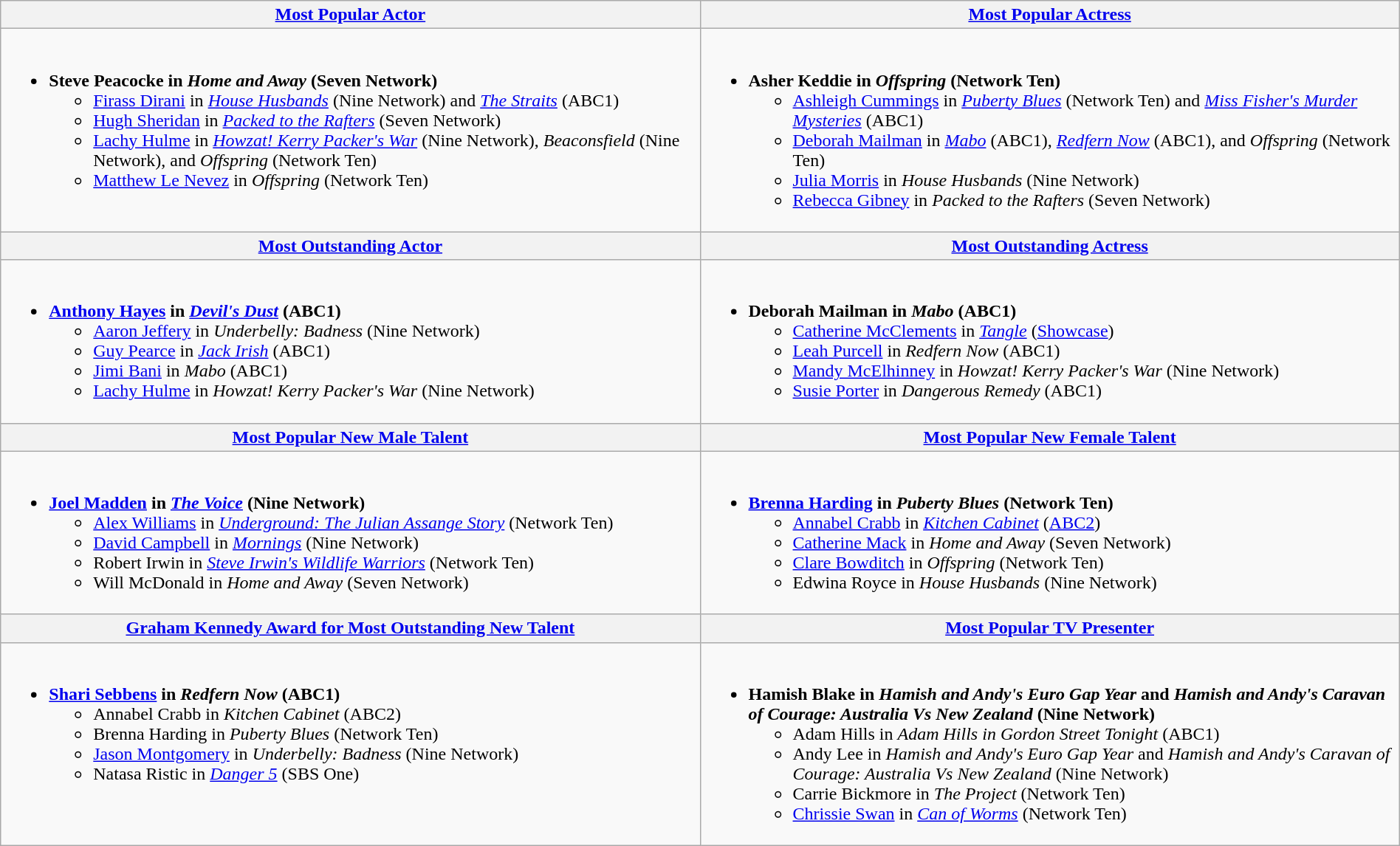<table class=wikitable width="100%">
<tr>
<th width="25%"><a href='#'>Most Popular Actor</a></th>
<th width="25%"><a href='#'>Most Popular Actress</a></th>
</tr>
<tr>
<td valign="top"><br><ul><li><strong>Steve Peacocke in <em>Home and Away</em> (Seven Network)</strong><ul><li><a href='#'>Firass Dirani</a> in <em><a href='#'>House Husbands</a></em> (Nine Network) and <em><a href='#'>The Straits</a></em> (ABC1)</li><li><a href='#'>Hugh Sheridan</a> in <em><a href='#'>Packed to the Rafters</a></em> (Seven Network)</li><li><a href='#'>Lachy Hulme</a> in <em><a href='#'>Howzat! Kerry Packer's War</a></em> (Nine Network), <em>Beaconsfield</em> (Nine Network), and <em>Offspring</em> (Network Ten)</li><li><a href='#'>Matthew Le Nevez</a> in <em>Offspring</em> (Network Ten)</li></ul></li></ul></td>
<td valign="top"><br><ul><li><strong>Asher Keddie in <em>Offspring</em> (Network Ten)</strong><ul><li><a href='#'>Ashleigh Cummings</a> in <em><a href='#'>Puberty Blues</a></em> (Network Ten) and <em><a href='#'>Miss Fisher's Murder Mysteries</a></em> (ABC1)</li><li><a href='#'>Deborah Mailman</a> in <em><a href='#'>Mabo</a></em> (ABC1), <em><a href='#'>Redfern Now</a></em> (ABC1), and <em>Offspring</em> (Network Ten)</li><li><a href='#'>Julia Morris</a> in <em>House Husbands</em> (Nine Network)</li><li><a href='#'>Rebecca Gibney</a> in <em>Packed to the Rafters</em> (Seven Network)</li></ul></li></ul></td>
</tr>
<tr>
<th width="50%"><a href='#'>Most Outstanding Actor</a></th>
<th width="50%"><a href='#'>Most Outstanding Actress</a></th>
</tr>
<tr>
<td valign="top"><br><ul><li><strong><a href='#'>Anthony Hayes</a> in <em><a href='#'>Devil's Dust</a></em> (ABC1)</strong><ul><li><a href='#'>Aaron Jeffery</a> in <em>Underbelly: Badness</em> (Nine Network)</li><li><a href='#'>Guy Pearce</a> in <em><a href='#'>Jack Irish</a></em> (ABC1)</li><li><a href='#'>Jimi Bani</a> in <em>Mabo</em> (ABC1)</li><li><a href='#'>Lachy Hulme</a> in <em>Howzat! Kerry Packer's War</em> (Nine Network)</li></ul></li></ul></td>
<td valign="top"><br><ul><li><strong>Deborah Mailman in <em>Mabo</em> (ABC1)</strong><ul><li><a href='#'>Catherine McClements</a> in <em><a href='#'>Tangle</a></em> (<a href='#'>Showcase</a>)</li><li><a href='#'>Leah Purcell</a> in <em>Redfern Now</em> (ABC1)</li><li><a href='#'>Mandy McElhinney</a> in <em>Howzat! Kerry Packer's War</em> (Nine Network)</li><li><a href='#'>Susie Porter</a> in <em>Dangerous Remedy</em> (ABC1)</li></ul></li></ul></td>
</tr>
<tr>
<th width="50%"><a href='#'>Most Popular New Male Talent</a></th>
<th width="50%"><a href='#'>Most Popular New Female Talent</a></th>
</tr>
<tr>
<td valign="top"><br><ul><li><strong><a href='#'>Joel Madden</a> in <em><a href='#'>The Voice</a></em> (Nine Network)</strong><ul><li><a href='#'>Alex Williams</a> in <em><a href='#'>Underground: The Julian Assange Story</a></em> (Network Ten)</li><li><a href='#'>David Campbell</a> in <em><a href='#'>Mornings</a></em> (Nine Network)</li><li>Robert Irwin in <em><a href='#'>Steve Irwin's Wildlife Warriors</a></em> (Network Ten)</li><li>Will McDonald in <em>Home and Away</em> (Seven Network)</li></ul></li></ul></td>
<td valign="top"><br><ul><li><strong><a href='#'>Brenna Harding</a> in <em>Puberty Blues</em> (Network Ten)</strong><ul><li><a href='#'>Annabel Crabb</a> in <em><a href='#'>Kitchen Cabinet</a></em> (<a href='#'>ABC2</a>)</li><li><a href='#'>Catherine Mack</a> in <em>Home and Away</em> (Seven Network)</li><li><a href='#'>Clare Bowditch</a> in <em>Offspring</em> (Network Ten)</li><li>Edwina Royce in <em>House Husbands</em> (Nine Network)</li></ul></li></ul></td>
</tr>
<tr>
<th width="50%"><a href='#'>Graham Kennedy Award for Most Outstanding New Talent</a></th>
<th width="25%"><a href='#'>Most Popular TV Presenter</a></th>
</tr>
<tr>
<td valign="top"><br><ul><li><strong><a href='#'>Shari Sebbens</a> in <em>Redfern Now</em> (ABC1)</strong><ul><li>Annabel Crabb in <em>Kitchen Cabinet</em> (ABC2)</li><li>Brenna Harding in <em>Puberty Blues</em> (Network Ten)</li><li><a href='#'>Jason Montgomery</a> in <em>Underbelly: Badness</em> (Nine Network)</li><li>Natasa Ristic in <em><a href='#'>Danger 5</a></em> (SBS One)</li></ul></li></ul></td>
<td valign="top"><br><ul><li><strong>Hamish Blake in <em>Hamish and Andy's Euro Gap Year</em> and <em>Hamish and Andy's Caravan of Courage: Australia Vs New Zealand</em> (Nine Network)</strong><ul><li>Adam Hills in <em>Adam Hills in Gordon Street Tonight</em> (ABC1)</li><li>Andy Lee in <em>Hamish and Andy's Euro Gap Year</em> and <em>Hamish and Andy's Caravan of Courage: Australia Vs New Zealand</em> (Nine Network)</li><li>Carrie Bickmore in <em>The Project</em> (Network Ten)</li><li><a href='#'>Chrissie Swan</a> in <em><a href='#'>Can of Worms</a></em> (Network Ten)</li></ul></li></ul></td>
</tr>
</table>
